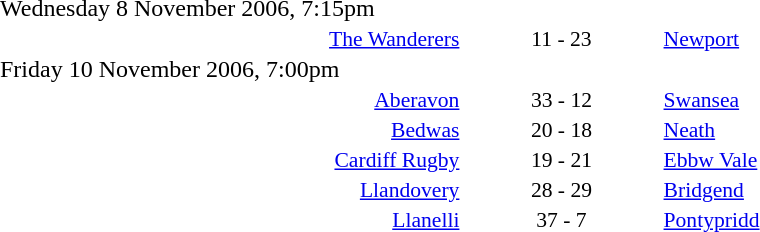<table style="width:70%;" cellspacing="1">
<tr>
<th width=35%></th>
<th width=15%></th>
<th></th>
</tr>
<tr>
<td>Wednesday 8 November 2006, 7:15pm</td>
</tr>
<tr style=font-size:90%>
<td align=right><a href='#'>The Wanderers</a></td>
<td align=center>11 - 23</td>
<td><a href='#'>Newport</a></td>
</tr>
<tr>
<td>Friday 10 November 2006, 7:00pm</td>
</tr>
<tr style=font-size:90%>
<td align=right><a href='#'>Aberavon</a></td>
<td align=center>33 - 12</td>
<td><a href='#'>Swansea</a></td>
</tr>
<tr style=font-size:90%>
<td align=right><a href='#'>Bedwas</a></td>
<td align=center>20 - 18</td>
<td><a href='#'>Neath</a></td>
</tr>
<tr style=font-size:90%>
<td align=right><a href='#'>Cardiff Rugby</a></td>
<td align=center>19 - 21</td>
<td><a href='#'>Ebbw Vale</a></td>
</tr>
<tr style=font-size:90%>
<td align=right><a href='#'>Llandovery</a></td>
<td align=center>28 - 29</td>
<td><a href='#'>Bridgend</a></td>
</tr>
<tr style=font-size:90%>
<td align=right><a href='#'>Llanelli</a></td>
<td align=center>37 - 7</td>
<td><a href='#'>Pontypridd</a></td>
</tr>
</table>
